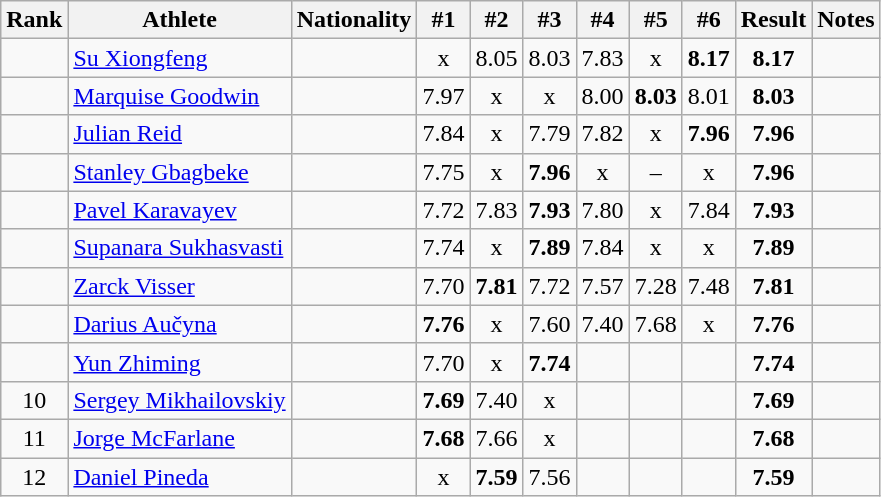<table class="wikitable sortable" style="text-align:center">
<tr>
<th>Rank</th>
<th>Athlete</th>
<th>Nationality</th>
<th>#1</th>
<th>#2</th>
<th>#3</th>
<th>#4</th>
<th>#5</th>
<th>#6</th>
<th>Result</th>
<th>Notes</th>
</tr>
<tr>
<td></td>
<td align="left"><a href='#'>Su Xiongfeng</a></td>
<td align=left></td>
<td>x</td>
<td>8.05</td>
<td>8.03</td>
<td>7.83</td>
<td>x</td>
<td><strong>8.17</strong></td>
<td><strong>8.17</strong></td>
<td></td>
</tr>
<tr>
<td></td>
<td align="left"><a href='#'>Marquise Goodwin</a></td>
<td align=left></td>
<td>7.97</td>
<td>x</td>
<td>x</td>
<td>8.00</td>
<td><strong>8.03</strong></td>
<td>8.01</td>
<td><strong>8.03</strong></td>
<td></td>
</tr>
<tr>
<td></td>
<td align="left"><a href='#'>Julian Reid</a></td>
<td align=left></td>
<td>7.84</td>
<td>x</td>
<td>7.79</td>
<td>7.82</td>
<td>x</td>
<td><strong>7.96</strong></td>
<td><strong>7.96</strong></td>
<td></td>
</tr>
<tr>
<td></td>
<td align="left"><a href='#'>Stanley Gbagbeke</a></td>
<td align=left></td>
<td>7.75</td>
<td>x</td>
<td><strong>7.96</strong></td>
<td>x</td>
<td>–</td>
<td>x</td>
<td><strong>7.96</strong></td>
<td></td>
</tr>
<tr>
<td></td>
<td align="left"><a href='#'>Pavel Karavayev</a></td>
<td align=left></td>
<td>7.72</td>
<td>7.83</td>
<td><strong>7.93</strong></td>
<td>7.80</td>
<td>x</td>
<td>7.84</td>
<td><strong>7.93</strong></td>
<td></td>
</tr>
<tr>
<td></td>
<td align="left"><a href='#'>Supanara Sukhasvasti</a></td>
<td align=left></td>
<td>7.74</td>
<td>x</td>
<td><strong>7.89</strong></td>
<td>7.84</td>
<td>x</td>
<td>x</td>
<td><strong>7.89</strong></td>
<td></td>
</tr>
<tr>
<td></td>
<td align="left"><a href='#'>Zarck Visser</a></td>
<td align=left></td>
<td>7.70</td>
<td><strong>7.81</strong></td>
<td>7.72</td>
<td>7.57</td>
<td>7.28</td>
<td>7.48</td>
<td><strong>7.81</strong></td>
<td></td>
</tr>
<tr>
<td></td>
<td align="left"><a href='#'>Darius Aučyna</a></td>
<td align=left></td>
<td><strong>7.76</strong></td>
<td>x</td>
<td>7.60</td>
<td>7.40</td>
<td>7.68</td>
<td>x</td>
<td><strong>7.76</strong></td>
<td></td>
</tr>
<tr>
<td></td>
<td align="left"><a href='#'>Yun Zhiming</a></td>
<td align=left></td>
<td>7.70</td>
<td>x</td>
<td><strong>7.74</strong></td>
<td></td>
<td></td>
<td></td>
<td><strong>7.74</strong></td>
<td></td>
</tr>
<tr>
<td>10</td>
<td align="left"><a href='#'>Sergey Mikhailovskiy</a></td>
<td align=left></td>
<td><strong>7.69</strong></td>
<td>7.40</td>
<td>x</td>
<td></td>
<td></td>
<td></td>
<td><strong>7.69</strong></td>
<td></td>
</tr>
<tr>
<td>11</td>
<td align="left"><a href='#'>Jorge McFarlane</a></td>
<td align=left></td>
<td><strong>7.68</strong></td>
<td>7.66</td>
<td>x</td>
<td></td>
<td></td>
<td></td>
<td><strong>7.68</strong></td>
<td></td>
</tr>
<tr>
<td>12</td>
<td align="left"><a href='#'>Daniel Pineda</a></td>
<td align=left></td>
<td>x</td>
<td><strong>7.59</strong></td>
<td>7.56</td>
<td></td>
<td></td>
<td></td>
<td><strong>7.59</strong></td>
<td></td>
</tr>
</table>
